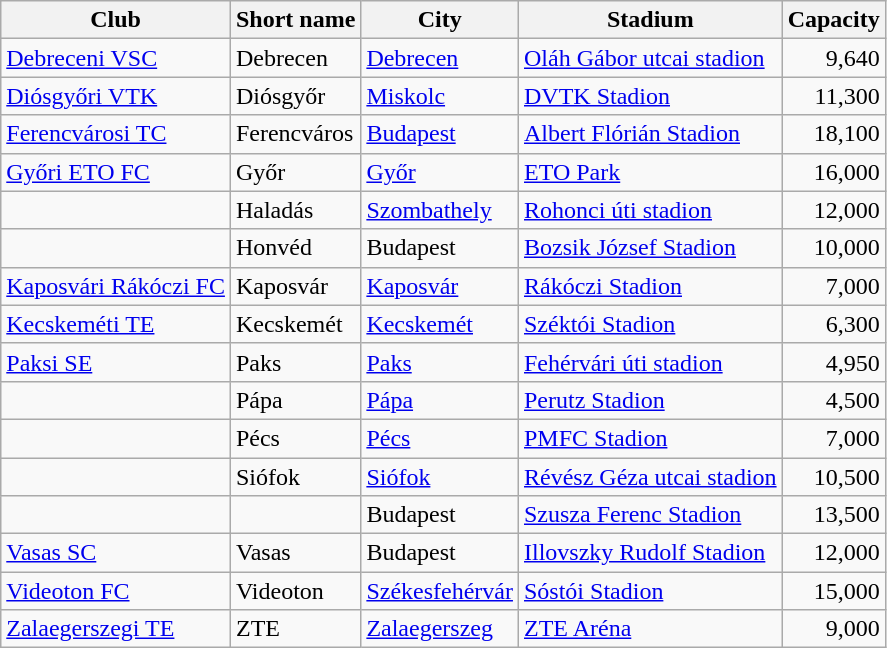<table class="wikitable sortable">
<tr>
<th>Club</th>
<th>Short name</th>
<th>City</th>
<th>Stadium</th>
<th>Capacity</th>
</tr>
<tr>
<td><a href='#'>Debreceni VSC</a></td>
<td>Debrecen</td>
<td><a href='#'>Debrecen</a></td>
<td><a href='#'>Oláh Gábor utcai stadion</a></td>
<td align="right">9,640</td>
</tr>
<tr>
<td><a href='#'>Diósgyőri VTK</a></td>
<td>Diósgyőr</td>
<td><a href='#'>Miskolc</a></td>
<td><a href='#'>DVTK Stadion</a></td>
<td align="right">11,300</td>
</tr>
<tr>
<td><a href='#'>Ferencvárosi TC</a></td>
<td>Ferencváros</td>
<td><a href='#'>Budapest</a></td>
<td><a href='#'>Albert Flórián Stadion</a></td>
<td align="right">18,100</td>
</tr>
<tr>
<td><a href='#'>Győri ETO FC</a></td>
<td>Győr</td>
<td><a href='#'>Győr</a></td>
<td><a href='#'>ETO Park</a></td>
<td align="right">16,000</td>
</tr>
<tr>
<td></td>
<td>Haladás</td>
<td><a href='#'>Szombathely</a></td>
<td><a href='#'>Rohonci úti stadion</a></td>
<td align="right">12,000</td>
</tr>
<tr>
<td></td>
<td>Honvéd</td>
<td>Budapest</td>
<td><a href='#'>Bozsik József Stadion</a></td>
<td align="right">10,000</td>
</tr>
<tr>
<td><a href='#'>Kaposvári Rákóczi FC</a></td>
<td>Kaposvár</td>
<td><a href='#'>Kaposvár</a></td>
<td><a href='#'>Rákóczi Stadion</a></td>
<td align="right">7,000</td>
</tr>
<tr>
<td><a href='#'>Kecskeméti TE</a></td>
<td>Kecskemét</td>
<td><a href='#'>Kecskemét</a></td>
<td><a href='#'>Széktói Stadion</a></td>
<td align="right">6,300</td>
</tr>
<tr>
<td><a href='#'>Paksi SE</a></td>
<td>Paks</td>
<td><a href='#'>Paks</a></td>
<td><a href='#'>Fehérvári úti stadion</a></td>
<td align="right">4,950</td>
</tr>
<tr>
<td></td>
<td>Pápa</td>
<td><a href='#'>Pápa</a></td>
<td><a href='#'>Perutz Stadion</a></td>
<td align="right">4,500</td>
</tr>
<tr>
<td></td>
<td>Pécs</td>
<td><a href='#'>Pécs</a></td>
<td><a href='#'>PMFC Stadion</a></td>
<td align="right">7,000</td>
</tr>
<tr>
<td></td>
<td>Siófok</td>
<td><a href='#'>Siófok</a></td>
<td><a href='#'>Révész Géza utcai stadion</a></td>
<td align="right">10,500</td>
</tr>
<tr>
<td></td>
<td></td>
<td>Budapest</td>
<td><a href='#'>Szusza Ferenc Stadion</a></td>
<td align="right">13,500</td>
</tr>
<tr>
<td><a href='#'>Vasas SC</a></td>
<td>Vasas</td>
<td>Budapest</td>
<td><a href='#'>Illovszky Rudolf Stadion</a></td>
<td align="right">12,000</td>
</tr>
<tr>
<td><a href='#'>Videoton FC</a></td>
<td>Videoton</td>
<td><a href='#'>Székesfehérvár</a></td>
<td><a href='#'>Sóstói Stadion</a></td>
<td align="right">15,000</td>
</tr>
<tr>
<td><a href='#'>Zalaegerszegi TE</a></td>
<td>ZTE</td>
<td><a href='#'>Zalaegerszeg</a></td>
<td><a href='#'>ZTE Aréna</a></td>
<td align="right">9,000</td>
</tr>
</table>
